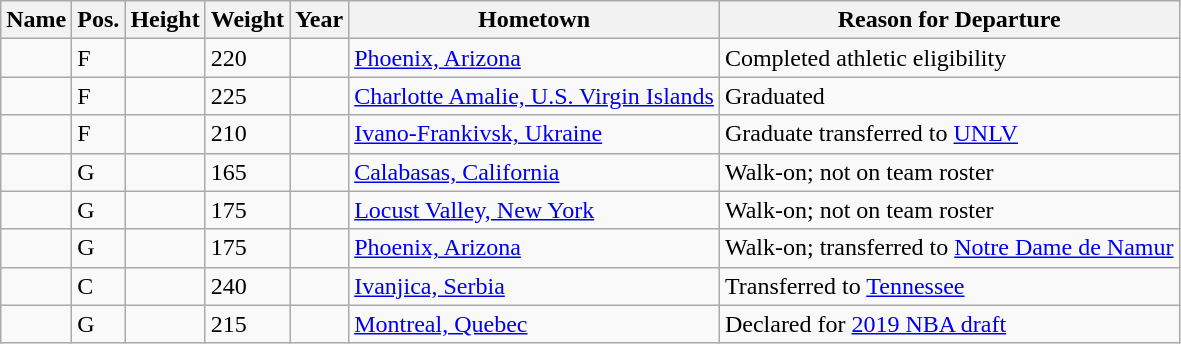<table class="wikitable sortable" style="font-size:100%;" border="1">
<tr>
<th>Name</th>
<th>Pos.</th>
<th>Height</th>
<th>Weight</th>
<th>Year</th>
<th>Hometown</th>
<th ! class="unsortable">Reason for Departure</th>
</tr>
<tr>
<td></td>
<td>F</td>
<td></td>
<td>220</td>
<td></td>
<td><a href='#'>Phoenix, Arizona</a></td>
<td>Completed athletic eligibility</td>
</tr>
<tr>
<td></td>
<td>F</td>
<td></td>
<td>225</td>
<td></td>
<td><a href='#'>Charlotte Amalie, U.S. Virgin Islands</a></td>
<td>Graduated</td>
</tr>
<tr>
<td></td>
<td>F</td>
<td></td>
<td>210</td>
<td></td>
<td><a href='#'>Ivano-Frankivsk, Ukraine</a></td>
<td>Graduate transferred to <a href='#'>UNLV</a></td>
</tr>
<tr>
<td></td>
<td>G</td>
<td></td>
<td>165</td>
<td></td>
<td><a href='#'>Calabasas, California</a></td>
<td>Walk-on; not on team roster</td>
</tr>
<tr>
<td></td>
<td>G</td>
<td></td>
<td>175</td>
<td></td>
<td><a href='#'>Locust Valley, New York</a></td>
<td>Walk-on; not on team roster</td>
</tr>
<tr>
<td></td>
<td>G</td>
<td></td>
<td>175</td>
<td></td>
<td><a href='#'>Phoenix, Arizona</a></td>
<td>Walk-on; transferred to <a href='#'>Notre Dame de Namur</a></td>
</tr>
<tr>
<td></td>
<td>C</td>
<td></td>
<td>240</td>
<td></td>
<td><a href='#'>Ivanjica, Serbia</a></td>
<td>Transferred to <a href='#'>Tennessee</a></td>
</tr>
<tr>
<td></td>
<td>G</td>
<td></td>
<td>215</td>
<td></td>
<td><a href='#'>Montreal, Quebec</a></td>
<td>Declared for <a href='#'>2019 NBA draft</a></td>
</tr>
</table>
